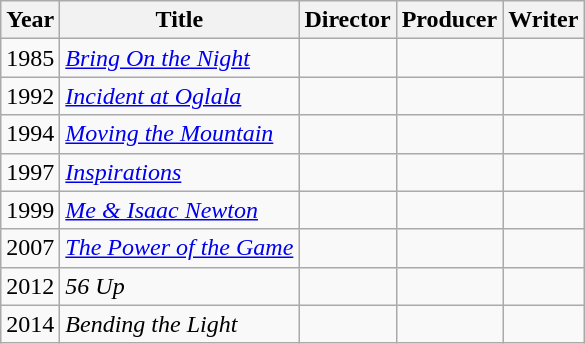<table class="wikitable">
<tr>
<th>Year</th>
<th>Title</th>
<th>Director</th>
<th>Producer</th>
<th>Writer</th>
</tr>
<tr>
<td>1985</td>
<td><em><a href='#'>Bring On the Night</a></em></td>
<td></td>
<td></td>
<td></td>
</tr>
<tr>
<td>1992</td>
<td><em><a href='#'>Incident at Oglala</a></em></td>
<td></td>
<td></td>
<td></td>
</tr>
<tr>
<td>1994</td>
<td><em><a href='#'>Moving the Mountain</a></em></td>
<td></td>
<td></td>
<td></td>
</tr>
<tr>
<td>1997</td>
<td><em><a href='#'>Inspirations</a></em></td>
<td></td>
<td></td>
<td></td>
</tr>
<tr>
<td>1999</td>
<td><em><a href='#'>Me & Isaac Newton</a></em></td>
<td></td>
<td></td>
<td></td>
</tr>
<tr>
<td>2007</td>
<td><em><a href='#'>The Power of the Game</a></em></td>
<td></td>
<td></td>
<td></td>
</tr>
<tr>
<td>2012</td>
<td><em>56 Up</em></td>
<td></td>
<td></td>
<td></td>
</tr>
<tr>
<td>2014</td>
<td><em>Bending the Light</em></td>
<td></td>
<td></td>
<td></td>
</tr>
</table>
